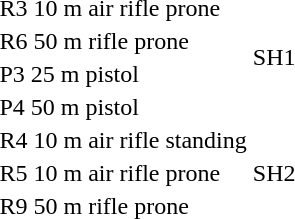<table>
<tr>
<td>R3 10 m air rifle prone<br></td>
<td rowspan=4>SH1</td>
<td></td>
<td></td>
<td></td>
</tr>
<tr>
<td>R6 50 m rifle prone<br></td>
<td></td>
<td></td>
<td></td>
</tr>
<tr>
<td>P3 25 m pistol<br></td>
<td></td>
<td></td>
<td></td>
</tr>
<tr>
<td>P4 50 m pistol<br></td>
<td></td>
<td></td>
<td></td>
</tr>
<tr>
<td nowrap>R4 10 m air rifle standing<br></td>
<td rowspan=3>SH2</td>
<td></td>
<td></td>
<td></td>
</tr>
<tr>
<td>R5 10 m air rifle prone<br></td>
<td></td>
<td></td>
<td></td>
</tr>
<tr>
<td>R9 50 m rifle prone<br></td>
<td></td>
<td></td>
<td></td>
</tr>
</table>
